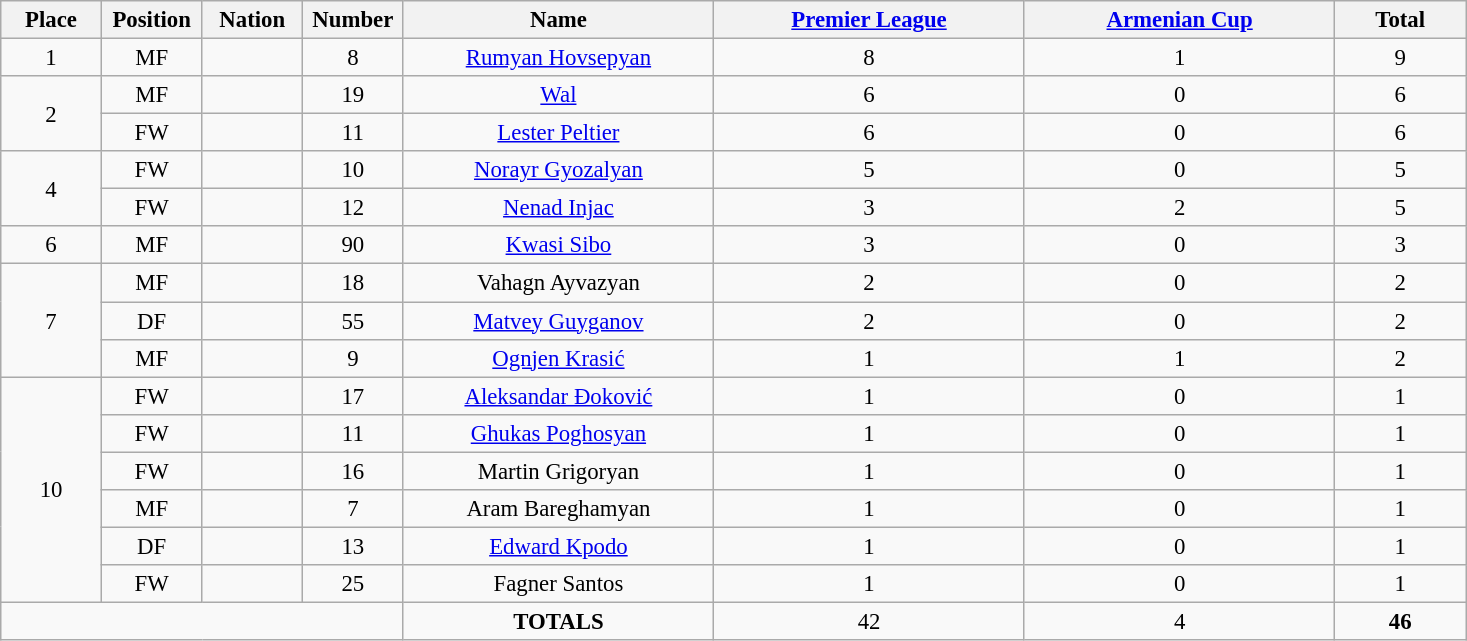<table class="wikitable" style="font-size: 95%; text-align: center;">
<tr>
<th width=60>Place</th>
<th width=60>Position</th>
<th width=60>Nation</th>
<th width=60>Number</th>
<th width=200>Name</th>
<th width=200><a href='#'>Premier League</a></th>
<th width=200><a href='#'>Armenian Cup</a></th>
<th width=80><strong>Total</strong></th>
</tr>
<tr>
<td>1</td>
<td>MF</td>
<td></td>
<td>8</td>
<td><a href='#'>Rumyan Hovsepyan</a></td>
<td>8</td>
<td>1</td>
<td>9</td>
</tr>
<tr>
<td rowspan="2">2</td>
<td>MF</td>
<td></td>
<td>19</td>
<td><a href='#'>Wal</a></td>
<td>6</td>
<td>0</td>
<td>6</td>
</tr>
<tr>
<td>FW</td>
<td></td>
<td>11</td>
<td><a href='#'>Lester Peltier</a></td>
<td>6</td>
<td>0</td>
<td>6</td>
</tr>
<tr>
<td rowspan="2">4</td>
<td>FW</td>
<td></td>
<td>10</td>
<td><a href='#'>Norayr Gyozalyan</a></td>
<td>5</td>
<td>0</td>
<td>5</td>
</tr>
<tr>
<td>FW</td>
<td></td>
<td>12</td>
<td><a href='#'>Nenad Injac</a></td>
<td>3</td>
<td>2</td>
<td>5</td>
</tr>
<tr>
<td>6</td>
<td>MF</td>
<td></td>
<td>90</td>
<td><a href='#'>Kwasi Sibo</a></td>
<td>3</td>
<td>0</td>
<td>3</td>
</tr>
<tr>
<td rowspan="3">7</td>
<td>MF</td>
<td></td>
<td>18</td>
<td>Vahagn Ayvazyan</td>
<td>2</td>
<td>0</td>
<td>2</td>
</tr>
<tr>
<td>DF</td>
<td></td>
<td>55</td>
<td><a href='#'>Matvey Guyganov</a></td>
<td>2</td>
<td>0</td>
<td>2</td>
</tr>
<tr>
<td>MF</td>
<td></td>
<td>9</td>
<td><a href='#'>Ognjen Krasić</a></td>
<td>1</td>
<td>1</td>
<td>2</td>
</tr>
<tr>
<td rowspan="6">10</td>
<td>FW</td>
<td></td>
<td>17</td>
<td><a href='#'>Aleksandar Đoković</a></td>
<td>1</td>
<td>0</td>
<td>1</td>
</tr>
<tr>
<td>FW</td>
<td></td>
<td>11</td>
<td><a href='#'>Ghukas Poghosyan</a></td>
<td>1</td>
<td>0</td>
<td>1</td>
</tr>
<tr>
<td>FW</td>
<td></td>
<td>16</td>
<td>Martin Grigoryan</td>
<td>1</td>
<td>0</td>
<td>1</td>
</tr>
<tr>
<td>MF</td>
<td></td>
<td>7</td>
<td>Aram Bareghamyan</td>
<td>1</td>
<td>0</td>
<td>1</td>
</tr>
<tr>
<td>DF</td>
<td></td>
<td>13</td>
<td><a href='#'>Edward Kpodo</a></td>
<td>1</td>
<td>0</td>
<td>1</td>
</tr>
<tr>
<td>FW</td>
<td></td>
<td>25</td>
<td>Fagner Santos</td>
<td>1</td>
<td>0</td>
<td>1</td>
</tr>
<tr>
<td colspan="4"></td>
<td><strong>TOTALS</strong></td>
<td>42</td>
<td>4</td>
<td><strong>46</strong></td>
</tr>
</table>
